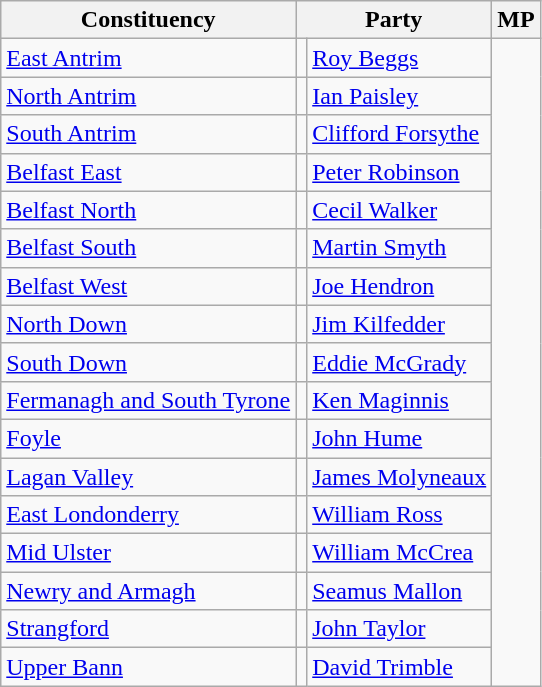<table class=wikitable>
<tr>
<th>Constituency</th>
<th colspan=2>Party</th>
<th>MP</th>
</tr>
<tr>
<td><a href='#'>East Antrim</a></td>
<td></td>
<td><a href='#'>Roy Beggs</a></td>
</tr>
<tr>
<td><a href='#'>North Antrim</a></td>
<td></td>
<td><a href='#'>Ian Paisley</a></td>
</tr>
<tr>
<td><a href='#'>South Antrim</a></td>
<td></td>
<td><a href='#'>Clifford Forsythe</a></td>
</tr>
<tr>
<td><a href='#'>Belfast East</a></td>
<td></td>
<td><a href='#'>Peter Robinson</a></td>
</tr>
<tr>
<td><a href='#'>Belfast North</a></td>
<td></td>
<td><a href='#'>Cecil Walker</a></td>
</tr>
<tr>
<td><a href='#'>Belfast South</a></td>
<td></td>
<td><a href='#'>Martin Smyth</a></td>
</tr>
<tr>
<td><a href='#'>Belfast West</a></td>
<td></td>
<td><a href='#'>Joe Hendron</a></td>
</tr>
<tr>
<td><a href='#'>North Down</a></td>
<td></td>
<td><a href='#'>Jim Kilfedder</a></td>
</tr>
<tr>
<td><a href='#'>South Down</a></td>
<td></td>
<td><a href='#'>Eddie McGrady</a></td>
</tr>
<tr>
<td><a href='#'>Fermanagh and South Tyrone</a></td>
<td></td>
<td><a href='#'>Ken Maginnis</a></td>
</tr>
<tr>
<td><a href='#'>Foyle</a></td>
<td></td>
<td><a href='#'>John Hume</a></td>
</tr>
<tr>
<td><a href='#'>Lagan Valley</a></td>
<td></td>
<td><a href='#'>James Molyneaux</a></td>
</tr>
<tr>
<td><a href='#'>East Londonderry</a></td>
<td></td>
<td><a href='#'>William Ross</a></td>
</tr>
<tr>
<td><a href='#'>Mid Ulster</a></td>
<td></td>
<td><a href='#'>William McCrea</a></td>
</tr>
<tr>
<td><a href='#'>Newry and Armagh</a></td>
<td></td>
<td><a href='#'>Seamus Mallon</a></td>
</tr>
<tr>
<td><a href='#'>Strangford</a></td>
<td></td>
<td><a href='#'>John Taylor</a></td>
</tr>
<tr>
<td><a href='#'>Upper Bann</a></td>
<td></td>
<td><a href='#'>David Trimble</a></td>
</tr>
</table>
